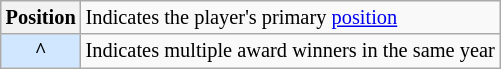<table class="wikitable plainrowheaders" style="font-size:85%">
<tr>
<th scope="row" style="text-align:center"><strong>Position</strong></th>
<td>Indicates the player's primary <a href='#'>position</a></td>
</tr>
<tr>
<th scope="row" style="text-align:center; background-color:#D0E7FF">^</th>
<td>Indicates multiple award winners in the same year</td>
</tr>
</table>
